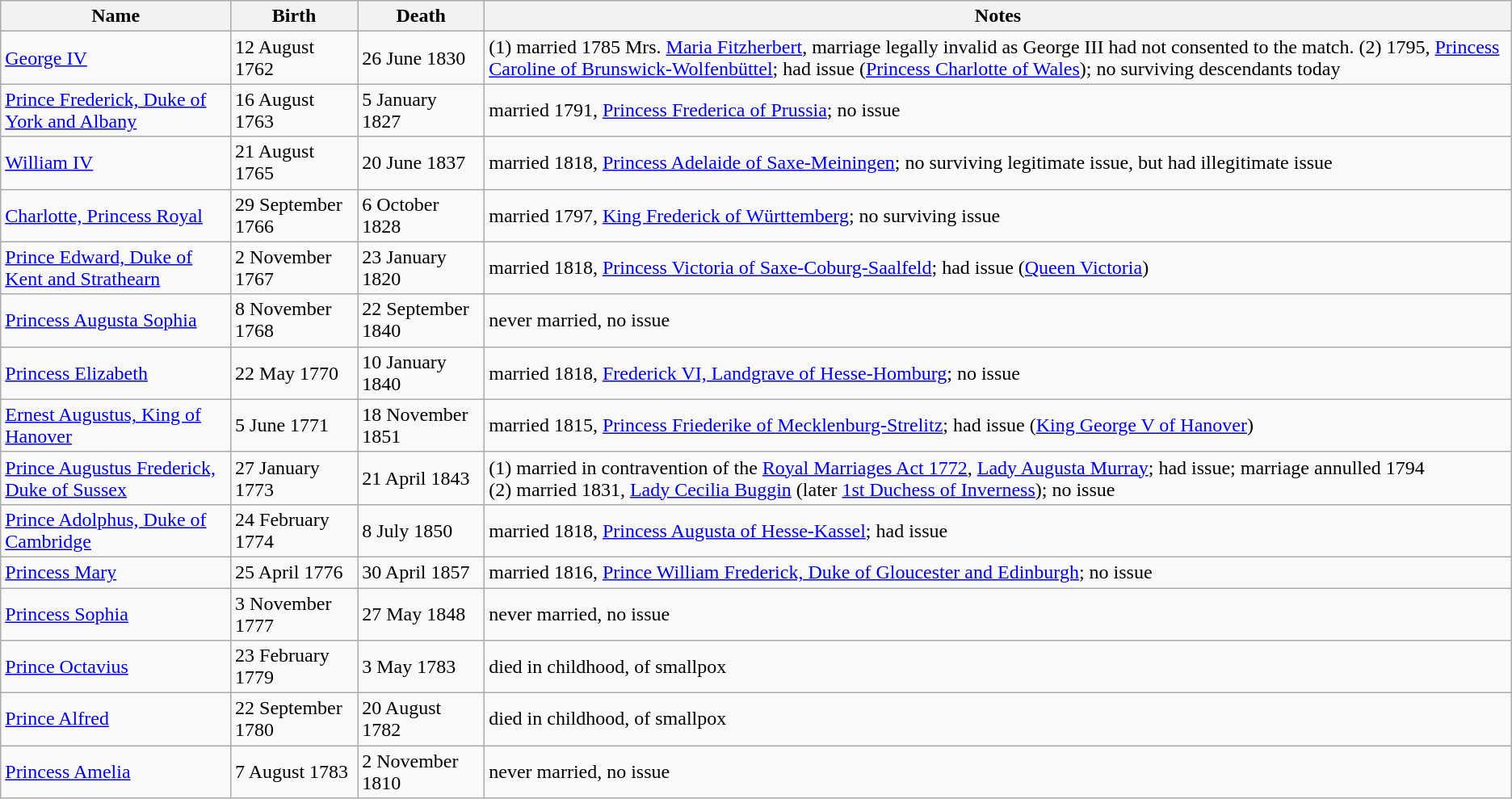<table class="wikitable sortable">
<tr>
<th>Name</th>
<th>Birth</th>
<th>Death</th>
<th class="unsortable">Notes</th>
</tr>
<tr>
<td><a href='#'>George IV</a></td>
<td>12 August 1762</td>
<td>26 June 1830</td>
<td>(1) married 1785 Mrs. <a href='#'>Maria Fitzherbert</a>, marriage legally invalid as George III had not consented to the match. (2) 1795, <a href='#'>Princess Caroline of Brunswick-Wolfenbüttel</a>; had issue (<a href='#'>Princess Charlotte of Wales</a>); no surviving descendants today</td>
</tr>
<tr>
<td data-sort-value="Frederick"><a href='#'>Prince Frederick, Duke of York and Albany</a></td>
<td>16 August 1763</td>
<td>5 January 1827</td>
<td>married 1791, <a href='#'>Princess Frederica of Prussia</a>; no issue</td>
</tr>
<tr>
<td><a href='#'>William IV</a></td>
<td>21 August 1765</td>
<td>20 June 1837</td>
<td>married 1818, <a href='#'>Princess Adelaide of Saxe-Meiningen</a>; no surviving legitimate issue, but had illegitimate issue</td>
</tr>
<tr>
<td><a href='#'>Charlotte, Princess Royal</a></td>
<td>29 September 1766</td>
<td>6 October 1828</td>
<td>married 1797, <a href='#'>King Frederick of Württemberg</a>; no surviving issue</td>
</tr>
<tr>
<td data-sort-value="Edward"><a href='#'>Prince Edward, Duke of Kent and Strathearn</a></td>
<td>2 November 1767</td>
<td>23 January 1820</td>
<td>married 1818, <a href='#'>Princess Victoria of Saxe-Coburg-Saalfeld</a>; had issue (<a href='#'>Queen Victoria</a>)</td>
</tr>
<tr>
<td data-sort-value="Augusta Sophia"><a href='#'>Princess Augusta Sophia</a></td>
<td>8 November 1768</td>
<td>22 September 1840</td>
<td>never married, no issue</td>
</tr>
<tr>
<td data-sort-value="Elizabeth"><a href='#'>Princess Elizabeth</a></td>
<td>22 May 1770</td>
<td>10 January 1840</td>
<td>married 1818, <a href='#'>Frederick VI, Landgrave of Hesse-Homburg</a>; no issue</td>
</tr>
<tr>
<td data-sort-value="Ernest Augustus"><a href='#'>Ernest Augustus, King of Hanover</a></td>
<td>5 June 1771</td>
<td>18 November 1851</td>
<td>married 1815, <a href='#'>Princess Friederike of Mecklenburg-Strelitz</a>; had issue (<a href='#'>King George V of Hanover</a>)</td>
</tr>
<tr>
<td data-sort-value="Augustus Frederick"><a href='#'>Prince Augustus Frederick, Duke of Sussex</a></td>
<td>27 January 1773</td>
<td>21 April 1843</td>
<td>(1) married in contravention of the <a href='#'>Royal Marriages Act 1772</a>, <a href='#'>Lady Augusta Murray</a>; had issue; marriage annulled 1794<br>(2) married 1831, <a href='#'>Lady Cecilia Buggin</a> (later <a href='#'>1st Duchess of Inverness</a>); no issue</td>
</tr>
<tr>
<td data-sort-value="Adolphus"><a href='#'>Prince Adolphus, Duke of Cambridge</a></td>
<td>24 February 1774</td>
<td>8 July 1850</td>
<td>married 1818, <a href='#'>Princess Augusta of Hesse-Kassel</a>; had issue</td>
</tr>
<tr>
<td data-sort-value="Mary"><a href='#'>Princess Mary</a></td>
<td>25 April 1776</td>
<td>30 April 1857</td>
<td>married 1816, <a href='#'>Prince William Frederick, Duke of Gloucester and Edinburgh</a>; no issue</td>
</tr>
<tr>
<td data-sort-value="Sophia"><a href='#'>Princess Sophia</a></td>
<td>3 November 1777</td>
<td>27 May 1848</td>
<td>never married, no issue</td>
</tr>
<tr>
<td data-sort-value="Octavius"><a href='#'>Prince Octavius</a></td>
<td>23 February 1779</td>
<td>3 May 1783</td>
<td>died in childhood, of smallpox</td>
</tr>
<tr>
<td data-sort-value="Alfred"><a href='#'>Prince Alfred</a></td>
<td>22 September 1780</td>
<td>20 August 1782</td>
<td>died in childhood, of smallpox</td>
</tr>
<tr>
<td data-sort-value="Amelia"><a href='#'>Princess Amelia</a></td>
<td>7 August 1783</td>
<td>2 November 1810</td>
<td>never married, no issue</td>
</tr>
</table>
